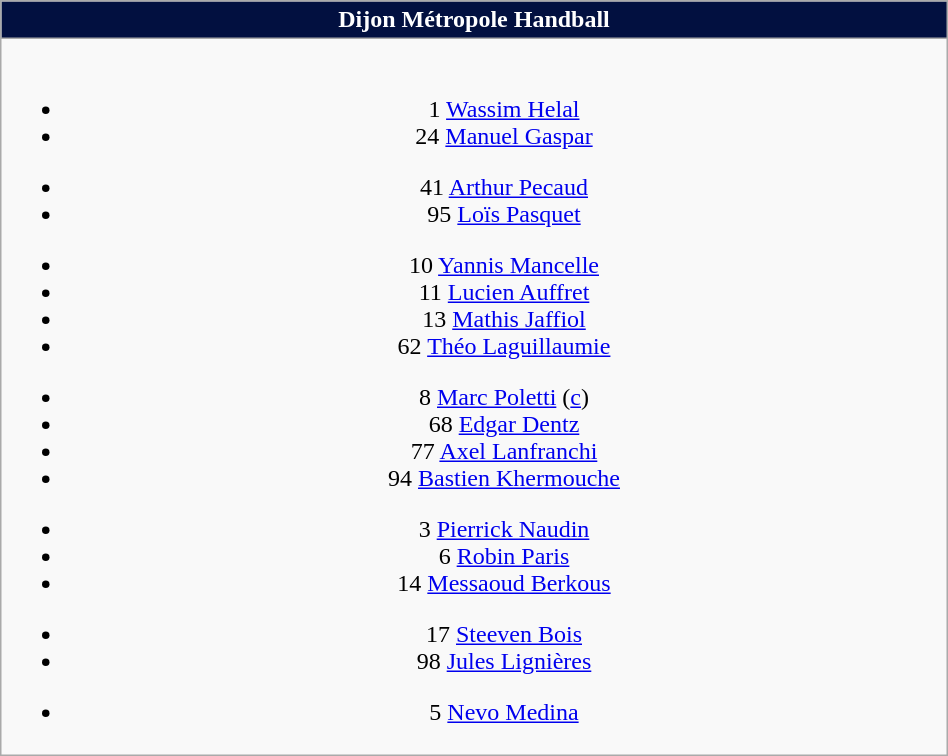<table class="wikitable" style="font-size:100%; text-align:center; width:50%">
<tr>
<th colspan=5 style="background-color:#021040;color:white;text-align:center;">Dijon Métropole Handball</th>
</tr>
<tr>
<td><br>
<ul><li>1  <a href='#'>Wassim Helal</a></li><li>24  <a href='#'>Manuel Gaspar</a></li></ul><ul><li>41  <a href='#'>Arthur Pecaud</a></li><li>95  <a href='#'>Loïs Pasquet</a></li></ul><ul><li>10  <a href='#'>Yannis Mancelle</a></li><li>11  <a href='#'>Lucien Auffret</a></li><li>13  <a href='#'>Mathis Jaffiol</a></li><li>62  <a href='#'>Théo Laguillaumie</a></li></ul><ul><li>8  <a href='#'>Marc Poletti</a> (<a href='#'>c</a>)</li><li>68  <a href='#'>Edgar Dentz</a></li><li>77  <a href='#'>Axel Lanfranchi</a></li><li>94  <a href='#'>Bastien Khermouche</a></li></ul><ul><li>3  <a href='#'>Pierrick Naudin</a></li><li>6  <a href='#'>Robin Paris</a></li><li>14  <a href='#'>Messaoud Berkous</a></li></ul><ul><li>17  <a href='#'>Steeven Bois</a></li><li>98  <a href='#'>Jules Lignières</a></li></ul><ul><li>5  <a href='#'>Nevo Medina</a></li></ul></td>
</tr>
</table>
